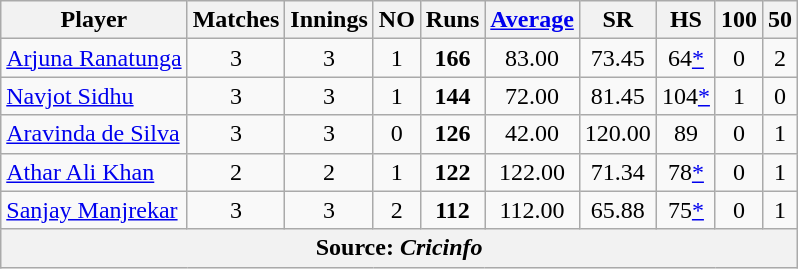<table class="wikitable" style="text-align: center;">
<tr>
<th>Player</th>
<th>Matches</th>
<th>Innings</th>
<th>NO</th>
<th>Runs</th>
<th><a href='#'>Average</a></th>
<th>SR</th>
<th>HS</th>
<th>100</th>
<th>50</th>
</tr>
<tr>
<td style="text-align:left"> <a href='#'>Arjuna Ranatunga</a></td>
<td>3</td>
<td>3</td>
<td>1</td>
<td><strong>166</strong></td>
<td>83.00</td>
<td>73.45</td>
<td>64<a href='#'>*</a></td>
<td>0</td>
<td>2</td>
</tr>
<tr>
<td style="text-align:left"> <a href='#'>Navjot Sidhu</a></td>
<td>3</td>
<td>3</td>
<td>1</td>
<td><strong>144</strong></td>
<td>72.00</td>
<td>81.45</td>
<td>104<a href='#'>*</a></td>
<td>1</td>
<td>0</td>
</tr>
<tr>
<td style="text-align:left">  <a href='#'>Aravinda de Silva</a></td>
<td>3</td>
<td>3</td>
<td>0</td>
<td><strong>126</strong></td>
<td>42.00</td>
<td>120.00</td>
<td>89</td>
<td>0</td>
<td>1</td>
</tr>
<tr>
<td style="text-align:left"> <a href='#'>Athar Ali Khan</a></td>
<td>2</td>
<td>2</td>
<td>1</td>
<td><strong>122</strong></td>
<td>122.00</td>
<td>71.34</td>
<td>78<a href='#'>*</a></td>
<td>0</td>
<td>1</td>
</tr>
<tr>
<td style="text-align:left"> <a href='#'>Sanjay Manjrekar</a></td>
<td>3</td>
<td>3</td>
<td>2</td>
<td><strong>112</strong></td>
<td>112.00</td>
<td>65.88</td>
<td>75<a href='#'>*</a></td>
<td>0</td>
<td>1</td>
</tr>
<tr>
<th colspan="10">Source: <em>Cricinfo</em></th>
</tr>
</table>
